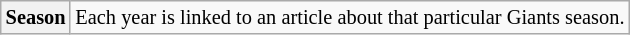<table class="wikitable plainrowheaders" style="font-size:85%">
<tr>
<th scope="row" style="text-align:center"><strong>Season</strong></th>
<td>Each year is linked to an article about that particular Giants season.<br></td>
</tr>
</table>
